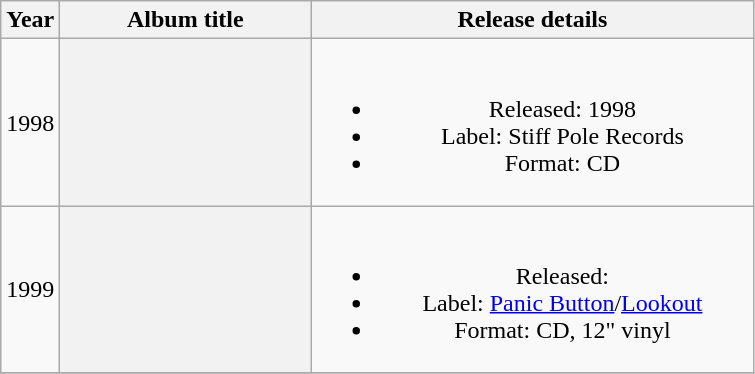<table class="wikitable plainrowheaders" style="text-align:center;">
<tr>
<th>Year</th>
<th scope="col" rowspan="1" style="width:10em;">Album title</th>
<th scope="col" rowspan="1" style="width:18em;">Release details</th>
</tr>
<tr>
<td>1998</td>
<th></th>
<td><br><ul><li>Released: 1998</li><li>Label: Stiff Pole Records</li><li>Format: CD</li></ul></td>
</tr>
<tr>
<td>1999</td>
<th></th>
<td><br><ul><li>Released:</li><li>Label: <a href='#'>Panic Button</a>/<a href='#'>Lookout</a></li><li>Format: CD, 12" vinyl</li></ul></td>
</tr>
<tr>
</tr>
</table>
